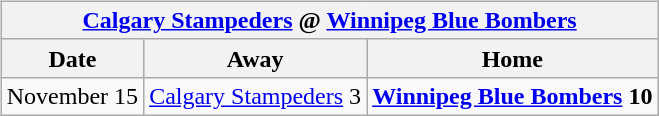<table cellspacing="10">
<tr>
<td valign="top"><br><table class="wikitable">
<tr>
<th colspan="4"><a href='#'>Calgary Stampeders</a> @ <a href='#'>Winnipeg Blue Bombers</a></th>
</tr>
<tr>
<th>Date</th>
<th>Away</th>
<th>Home</th>
</tr>
<tr>
<td>November 15</td>
<td><a href='#'>Calgary Stampeders</a> 3</td>
<td><strong><a href='#'>Winnipeg Blue Bombers</a> 10</strong></td>
</tr>
</table>
</td>
</tr>
</table>
